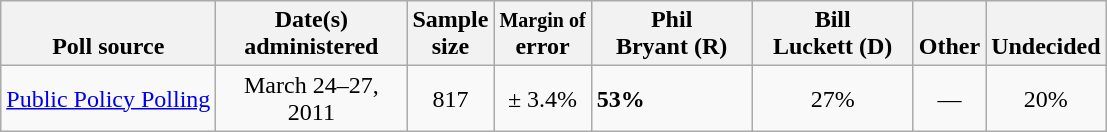<table class="wikitable">
<tr valign= bottom>
<th>Poll source</th>
<th style="width:120px;">Date(s)<br>administered</th>
<th class=small>Sample<br>size</th>
<th><small>Margin of</small><br>error</th>
<th style="width:100px;">Phil<br>Bryant (R)</th>
<th style="width:100px;">Bill<br>Luckett (D)</th>
<th>Other</th>
<th>Undecided</th>
</tr>
<tr>
<td><a href='#'>Public Policy Polling</a></td>
<td align=center>March 24–27, 2011</td>
<td align=center>817</td>
<td align=center>± 3.4%</td>
<td><strong>53%</strong></td>
<td align=center>27%</td>
<td align=center>—</td>
<td align=center>20%</td>
</tr>
</table>
